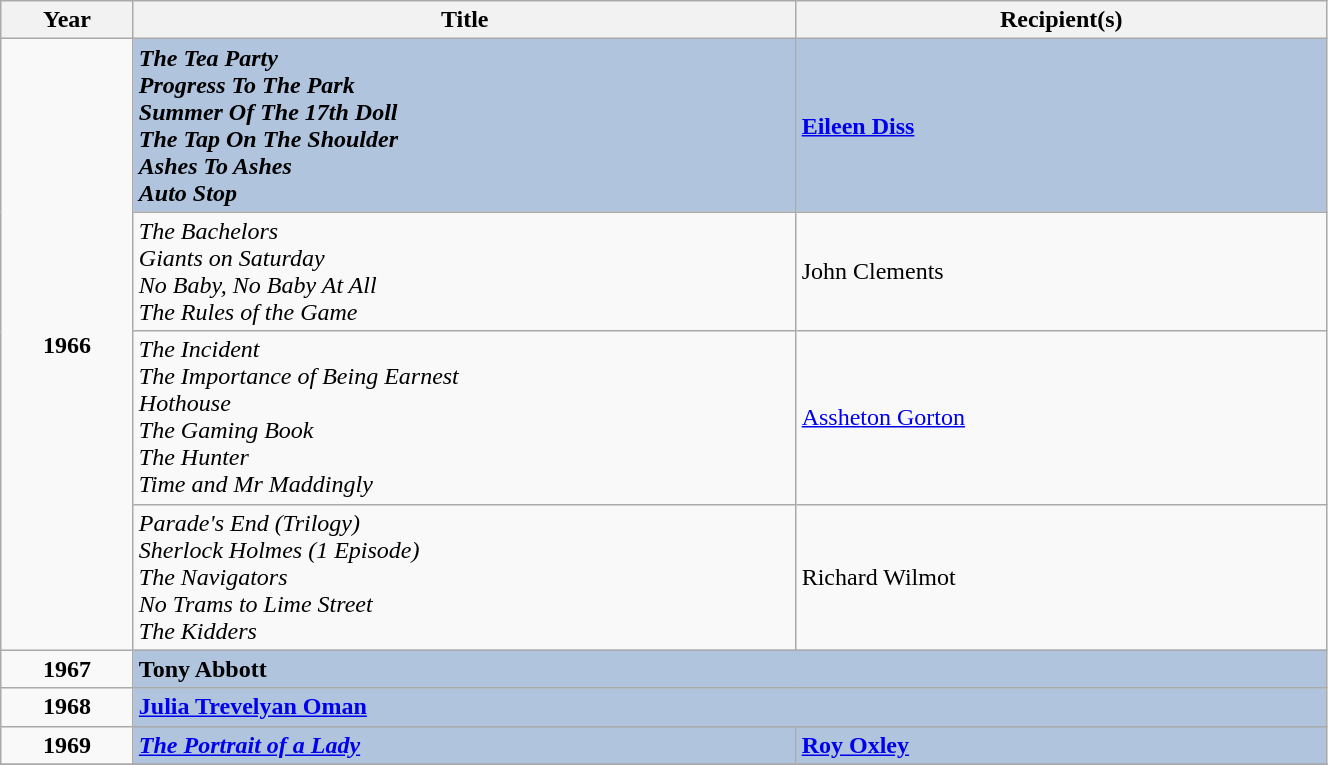<table class="wikitable" width="70%">
<tr>
<th width=5%>Year</th>
<th width=25%><strong>Title</strong></th>
<th width=20%><strong>Recipient(s)</strong></th>
</tr>
<tr>
<td rowspan="4" style="text-align:center;"><strong>1966</strong></td>
<td style="background:#B0C4DE;"><strong><em>The Tea Party<br>Progress To The Park<br>Summer Of The 17th Doll<br>The Tap On The Shoulder<br>Ashes To Ashes<br>Auto Stop</em></strong></td>
<td style="background:#B0C4DE;"><strong><a href='#'>Eileen Diss</a></strong></td>
</tr>
<tr>
<td><em>The Bachelors<br>Giants on Saturday<br>No Baby, No Baby At All<br>The Rules of the Game</em></td>
<td>John Clements</td>
</tr>
<tr>
<td><em>The Incident<br>The Importance of Being Earnest<br>Hothouse<br>The Gaming Book<br>The Hunter<br>Time and Mr Maddingly</em></td>
<td><a href='#'>Assheton Gorton</a></td>
</tr>
<tr>
<td><em>Parade's End (Trilogy)<br>Sherlock Holmes (1 Episode)<br>The Navigators<br>No Trams to Lime Street<br>The Kidders</em></td>
<td>Richard Wilmot</td>
</tr>
<tr>
<td style="text-align:center;"><strong>1967</strong></td>
<td colspan="2" style="background:#B0C4DE;"><strong>Tony Abbott</strong></td>
</tr>
<tr>
<td style="text-align:center;"><strong>1968</strong></td>
<td colspan="2" style="background:#B0C4DE;"><strong><a href='#'>Julia Trevelyan Oman</a></strong></td>
</tr>
<tr>
<td style="text-align:center;"><strong>1969</strong></td>
<td style="background:#B0C4DE;"><strong><em><a href='#'>The Portrait of a Lady</a></em></strong></td>
<td style="background:#B0C4DE;"><strong><a href='#'>Roy Oxley</a></strong></td>
</tr>
<tr>
</tr>
</table>
